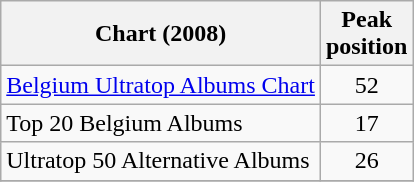<table class="wikitable">
<tr>
<th>Chart (2008)</th>
<th>Peak<br>position</th>
</tr>
<tr>
<td><a href='#'>Belgium Ultratop Albums Chart</a></td>
<td align="center">52</td>
</tr>
<tr>
<td>Top 20 Belgium Albums</td>
<td align="center">17</td>
</tr>
<tr>
<td>Ultratop 50 Alternative Albums</td>
<td align="center">26</td>
</tr>
<tr>
</tr>
</table>
